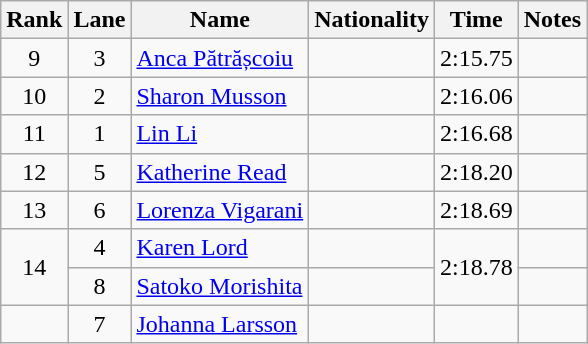<table class="wikitable sortable" style="text-align:center">
<tr>
<th>Rank</th>
<th>Lane</th>
<th>Name</th>
<th>Nationality</th>
<th>Time</th>
<th>Notes</th>
</tr>
<tr>
<td>9</td>
<td>3</td>
<td align=left><a href='#'>Anca Pătrășcoiu</a></td>
<td align=left></td>
<td>2:15.75</td>
<td></td>
</tr>
<tr>
<td>10</td>
<td>2</td>
<td align=left><a href='#'>Sharon Musson</a></td>
<td align=left></td>
<td>2:16.06</td>
<td></td>
</tr>
<tr>
<td>11</td>
<td>1</td>
<td align=left><a href='#'>Lin Li</a></td>
<td align=left></td>
<td>2:16.68</td>
<td></td>
</tr>
<tr>
<td>12</td>
<td>5</td>
<td align=left><a href='#'>Katherine Read</a></td>
<td align=left></td>
<td>2:18.20</td>
<td></td>
</tr>
<tr>
<td>13</td>
<td>6</td>
<td align=left><a href='#'>Lorenza Vigarani</a></td>
<td align=left></td>
<td>2:18.69</td>
<td></td>
</tr>
<tr>
<td rowspan=2>14</td>
<td>4</td>
<td align=left><a href='#'>Karen Lord</a></td>
<td align=left></td>
<td rowspan=2>2:18.78</td>
<td></td>
</tr>
<tr>
<td>8</td>
<td align=left><a href='#'>Satoko Morishita</a></td>
<td align=left></td>
<td></td>
</tr>
<tr>
<td></td>
<td>7</td>
<td align=left><a href='#'>Johanna Larsson</a></td>
<td align=left></td>
<td></td>
<td></td>
</tr>
</table>
